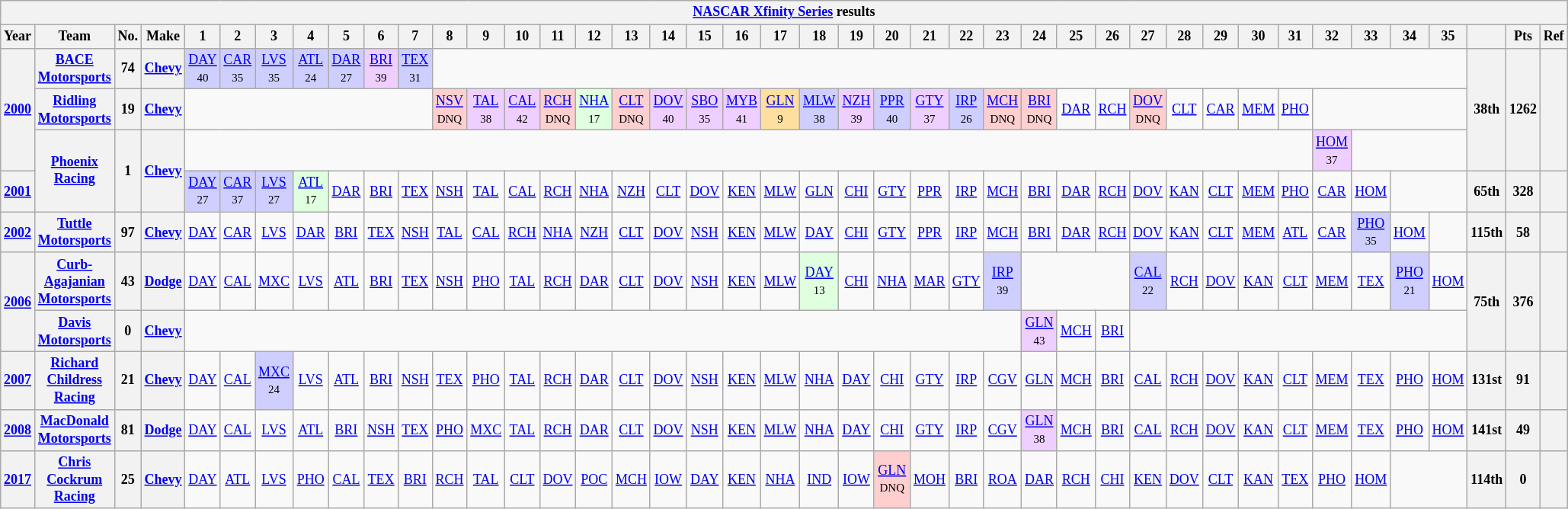<table class="wikitable" style="text-align:center; font-size:75%">
<tr>
<th colspan=42><a href='#'>NASCAR Xfinity Series</a> results</th>
</tr>
<tr>
<th>Year</th>
<th>Team</th>
<th>No.</th>
<th>Make</th>
<th>1</th>
<th>2</th>
<th>3</th>
<th>4</th>
<th>5</th>
<th>6</th>
<th>7</th>
<th>8</th>
<th>9</th>
<th>10</th>
<th>11</th>
<th>12</th>
<th>13</th>
<th>14</th>
<th>15</th>
<th>16</th>
<th>17</th>
<th>18</th>
<th>19</th>
<th>20</th>
<th>21</th>
<th>22</th>
<th>23</th>
<th>24</th>
<th>25</th>
<th>26</th>
<th>27</th>
<th>28</th>
<th>29</th>
<th>30</th>
<th>31</th>
<th>32</th>
<th>33</th>
<th>34</th>
<th>35</th>
<th></th>
<th>Pts</th>
<th>Ref</th>
</tr>
<tr>
<th rowspan=3><a href='#'>2000</a></th>
<th><a href='#'>BACE Motorsports</a></th>
<th>74</th>
<th><a href='#'>Chevy</a></th>
<td style="background:#CFCFFF;"><a href='#'>DAY</a><br><small>40</small></td>
<td style="background:#CFCFFF;"><a href='#'>CAR</a><br><small>35</small></td>
<td style="background:#CFCFFF;"><a href='#'>LVS</a><br><small>35</small></td>
<td style="background:#CFCFFF;"><a href='#'>ATL</a><br><small>24</small></td>
<td style="background:#CFCFFF;"><a href='#'>DAR</a><br><small>27</small></td>
<td style="background:#EFCFFF;"><a href='#'>BRI</a><br><small>39</small></td>
<td style="background:#CFCFFF;"><a href='#'>TEX</a><br><small>31</small></td>
<td colspan=28></td>
<th rowspan=3>38th</th>
<th rowspan=3>1262</th>
<th rowspan=3></th>
</tr>
<tr>
<th><a href='#'>Ridling Motorsports</a></th>
<th>19</th>
<th><a href='#'>Chevy</a></th>
<td colspan=7></td>
<td style="background:#FFCFCF;"><a href='#'>NSV</a><br><small>DNQ</small></td>
<td style="background:#EFCFFF;"><a href='#'>TAL</a><br><small>38</small></td>
<td style="background:#EFCFFF;"><a href='#'>CAL</a><br><small>42</small></td>
<td style="background:#FFCFCF;"><a href='#'>RCH</a><br><small>DNQ</small></td>
<td style="background:#DFFFDF;"><a href='#'>NHA</a><br><small>17</small></td>
<td style="background:#FFCFCF;"><a href='#'>CLT</a><br><small>DNQ</small></td>
<td style="background:#EFCFFF;"><a href='#'>DOV</a><br><small>40</small></td>
<td style="background:#EFCFFF;"><a href='#'>SBO</a><br><small>35</small></td>
<td style="background:#EFCFFF;"><a href='#'>MYB</a><br><small>41</small></td>
<td style="background:#FFDF9F;"><a href='#'>GLN</a><br><small>9</small></td>
<td style="background:#CFCFFF;"><a href='#'>MLW</a><br><small>38</small></td>
<td style="background:#EFCFFF;"><a href='#'>NZH</a><br><small>39</small></td>
<td style="background:#CFCFFF;"><a href='#'>PPR</a><br><small>40</small></td>
<td style="background:#EFCFFF;"><a href='#'>GTY</a><br><small>37</small></td>
<td style="background:#CFCFFF;"><a href='#'>IRP</a><br><small>26</small></td>
<td style="background:#FFCFCF;"><a href='#'>MCH</a><br><small>DNQ</small></td>
<td style="background:#FFCFCF;"><a href='#'>BRI</a><br><small>DNQ</small></td>
<td><a href='#'>DAR</a></td>
<td><a href='#'>RCH</a></td>
<td style="background:#FFCFCF;"><a href='#'>DOV</a><br><small>DNQ</small></td>
<td><a href='#'>CLT</a></td>
<td><a href='#'>CAR</a></td>
<td><a href='#'>MEM</a></td>
<td><a href='#'>PHO</a></td>
<td colspan=4></td>
</tr>
<tr>
<th rowspan=2><a href='#'>Phoenix Racing</a></th>
<th rowspan=2>1</th>
<th rowspan=2><a href='#'>Chevy</a></th>
<td colspan=31></td>
<td style="background:#EFCFFF;"><a href='#'>HOM</a><br><small>37</small></td>
<td colspan=3></td>
</tr>
<tr>
<th><a href='#'>2001</a></th>
<td style="background:#CFCFFF;"><a href='#'>DAY</a><br><small>27</small></td>
<td style="background:#CFCFFF;"><a href='#'>CAR</a><br><small>37</small></td>
<td style="background:#CFCFFF;"><a href='#'>LVS</a><br><small>27</small></td>
<td style="background:#DFFFDF;"><a href='#'>ATL</a><br><small>17</small></td>
<td><a href='#'>DAR</a></td>
<td><a href='#'>BRI</a></td>
<td><a href='#'>TEX</a></td>
<td><a href='#'>NSH</a></td>
<td><a href='#'>TAL</a></td>
<td><a href='#'>CAL</a></td>
<td><a href='#'>RCH</a></td>
<td><a href='#'>NHA</a></td>
<td><a href='#'>NZH</a></td>
<td><a href='#'>CLT</a></td>
<td><a href='#'>DOV</a></td>
<td><a href='#'>KEN</a></td>
<td><a href='#'>MLW</a></td>
<td><a href='#'>GLN</a></td>
<td><a href='#'>CHI</a></td>
<td><a href='#'>GTY</a></td>
<td><a href='#'>PPR</a></td>
<td><a href='#'>IRP</a></td>
<td><a href='#'>MCH</a></td>
<td><a href='#'>BRI</a></td>
<td><a href='#'>DAR</a></td>
<td><a href='#'>RCH</a></td>
<td><a href='#'>DOV</a></td>
<td><a href='#'>KAN</a></td>
<td><a href='#'>CLT</a></td>
<td><a href='#'>MEM</a></td>
<td><a href='#'>PHO</a></td>
<td><a href='#'>CAR</a></td>
<td><a href='#'>HOM</a></td>
<td colspan=2></td>
<th>65th</th>
<th>328</th>
<th></th>
</tr>
<tr>
<th><a href='#'>2002</a></th>
<th><a href='#'>Tuttle Motorsports</a></th>
<th>97</th>
<th><a href='#'>Chevy</a></th>
<td><a href='#'>DAY</a></td>
<td><a href='#'>CAR</a></td>
<td><a href='#'>LVS</a></td>
<td><a href='#'>DAR</a></td>
<td><a href='#'>BRI</a></td>
<td><a href='#'>TEX</a></td>
<td><a href='#'>NSH</a></td>
<td><a href='#'>TAL</a></td>
<td><a href='#'>CAL</a></td>
<td><a href='#'>RCH</a></td>
<td><a href='#'>NHA</a></td>
<td><a href='#'>NZH</a></td>
<td><a href='#'>CLT</a></td>
<td><a href='#'>DOV</a></td>
<td><a href='#'>NSH</a></td>
<td><a href='#'>KEN</a></td>
<td><a href='#'>MLW</a></td>
<td><a href='#'>DAY</a></td>
<td><a href='#'>CHI</a></td>
<td><a href='#'>GTY</a></td>
<td><a href='#'>PPR</a></td>
<td><a href='#'>IRP</a></td>
<td><a href='#'>MCH</a></td>
<td><a href='#'>BRI</a></td>
<td><a href='#'>DAR</a></td>
<td><a href='#'>RCH</a></td>
<td><a href='#'>DOV</a></td>
<td><a href='#'>KAN</a></td>
<td><a href='#'>CLT</a></td>
<td><a href='#'>MEM</a></td>
<td><a href='#'>ATL</a></td>
<td><a href='#'>CAR</a></td>
<td style="background:#CFCFFF;"><a href='#'>PHO</a><br><small>35</small></td>
<td><a href='#'>HOM</a></td>
<td></td>
<th>115th</th>
<th>58</th>
<th></th>
</tr>
<tr>
<th rowspan=2><a href='#'>2006</a></th>
<th><a href='#'>Curb-Agajanian Motorsports</a></th>
<th>43</th>
<th><a href='#'>Dodge</a></th>
<td><a href='#'>DAY</a></td>
<td><a href='#'>CAL</a></td>
<td><a href='#'>MXC</a></td>
<td><a href='#'>LVS</a></td>
<td><a href='#'>ATL</a></td>
<td><a href='#'>BRI</a></td>
<td><a href='#'>TEX</a></td>
<td><a href='#'>NSH</a></td>
<td><a href='#'>PHO</a></td>
<td><a href='#'>TAL</a></td>
<td><a href='#'>RCH</a></td>
<td><a href='#'>DAR</a></td>
<td><a href='#'>CLT</a></td>
<td><a href='#'>DOV</a></td>
<td><a href='#'>NSH</a></td>
<td><a href='#'>KEN</a></td>
<td><a href='#'>MLW</a></td>
<td style="background:#DFFFDF;"><a href='#'>DAY</a><br><small>13</small></td>
<td><a href='#'>CHI</a></td>
<td><a href='#'>NHA</a></td>
<td><a href='#'>MAR</a></td>
<td><a href='#'>GTY</a></td>
<td style="background:#CFCFFF;"><a href='#'>IRP</a><br><small>39</small></td>
<td colspan=3></td>
<td style="background:#CFCFFF;"><a href='#'>CAL</a><br><small>22</small></td>
<td><a href='#'>RCH</a></td>
<td><a href='#'>DOV</a></td>
<td><a href='#'>KAN</a></td>
<td><a href='#'>CLT</a></td>
<td><a href='#'>MEM</a></td>
<td><a href='#'>TEX</a></td>
<td style="background:#CFCFFF;"><a href='#'>PHO</a><br><small>21</small></td>
<td><a href='#'>HOM</a></td>
<th rowspan=2>75th</th>
<th rowspan=2>376</th>
<th rowspan=2></th>
</tr>
<tr>
<th><a href='#'>Davis Motorsports</a></th>
<th>0</th>
<th><a href='#'>Chevy</a></th>
<td colspan=23></td>
<td style="background:#EFCFFF;"><a href='#'>GLN</a><br><small>43</small></td>
<td><a href='#'>MCH</a></td>
<td><a href='#'>BRI</a></td>
<td colspan=9></td>
</tr>
<tr>
<th><a href='#'>2007</a></th>
<th><a href='#'>Richard Childress Racing</a></th>
<th>21</th>
<th><a href='#'>Chevy</a></th>
<td><a href='#'>DAY</a></td>
<td><a href='#'>CAL</a></td>
<td style="background:#CFCFFF;"><a href='#'>MXC</a><br><small>24</small></td>
<td><a href='#'>LVS</a></td>
<td><a href='#'>ATL</a></td>
<td><a href='#'>BRI</a></td>
<td><a href='#'>NSH</a></td>
<td><a href='#'>TEX</a></td>
<td><a href='#'>PHO</a></td>
<td><a href='#'>TAL</a></td>
<td><a href='#'>RCH</a></td>
<td><a href='#'>DAR</a></td>
<td><a href='#'>CLT</a></td>
<td><a href='#'>DOV</a></td>
<td><a href='#'>NSH</a></td>
<td><a href='#'>KEN</a></td>
<td><a href='#'>MLW</a></td>
<td><a href='#'>NHA</a></td>
<td><a href='#'>DAY</a></td>
<td><a href='#'>CHI</a></td>
<td><a href='#'>GTY</a></td>
<td><a href='#'>IRP</a></td>
<td><a href='#'>CGV</a></td>
<td><a href='#'>GLN</a></td>
<td><a href='#'>MCH</a></td>
<td><a href='#'>BRI</a></td>
<td><a href='#'>CAL</a></td>
<td><a href='#'>RCH</a></td>
<td><a href='#'>DOV</a></td>
<td><a href='#'>KAN</a></td>
<td><a href='#'>CLT</a></td>
<td><a href='#'>MEM</a></td>
<td><a href='#'>TEX</a></td>
<td><a href='#'>PHO</a></td>
<td><a href='#'>HOM</a></td>
<th>131st</th>
<th>91</th>
<th></th>
</tr>
<tr>
<th><a href='#'>2008</a></th>
<th><a href='#'>MacDonald Motorsports</a></th>
<th>81</th>
<th><a href='#'>Dodge</a></th>
<td><a href='#'>DAY</a></td>
<td><a href='#'>CAL</a></td>
<td><a href='#'>LVS</a></td>
<td><a href='#'>ATL</a></td>
<td><a href='#'>BRI</a></td>
<td><a href='#'>NSH</a></td>
<td><a href='#'>TEX</a></td>
<td><a href='#'>PHO</a></td>
<td><a href='#'>MXC</a></td>
<td><a href='#'>TAL</a></td>
<td><a href='#'>RCH</a></td>
<td><a href='#'>DAR</a></td>
<td><a href='#'>CLT</a></td>
<td><a href='#'>DOV</a></td>
<td><a href='#'>NSH</a></td>
<td><a href='#'>KEN</a></td>
<td><a href='#'>MLW</a></td>
<td><a href='#'>NHA</a></td>
<td><a href='#'>DAY</a></td>
<td><a href='#'>CHI</a></td>
<td><a href='#'>GTY</a></td>
<td><a href='#'>IRP</a></td>
<td><a href='#'>CGV</a></td>
<td style="background:#EFCFFF;"><a href='#'>GLN</a><br><small>38</small></td>
<td><a href='#'>MCH</a></td>
<td><a href='#'>BRI</a></td>
<td><a href='#'>CAL</a></td>
<td><a href='#'>RCH</a></td>
<td><a href='#'>DOV</a></td>
<td><a href='#'>KAN</a></td>
<td><a href='#'>CLT</a></td>
<td><a href='#'>MEM</a></td>
<td><a href='#'>TEX</a></td>
<td><a href='#'>PHO</a></td>
<td><a href='#'>HOM</a></td>
<th>141st</th>
<th>49</th>
<th></th>
</tr>
<tr>
<th><a href='#'>2017</a></th>
<th><a href='#'>Chris Cockrum Racing</a></th>
<th>25</th>
<th><a href='#'>Chevy</a></th>
<td><a href='#'>DAY</a></td>
<td><a href='#'>ATL</a></td>
<td><a href='#'>LVS</a></td>
<td><a href='#'>PHO</a></td>
<td><a href='#'>CAL</a></td>
<td><a href='#'>TEX</a></td>
<td><a href='#'>BRI</a></td>
<td><a href='#'>RCH</a></td>
<td><a href='#'>TAL</a></td>
<td><a href='#'>CLT</a></td>
<td><a href='#'>DOV</a></td>
<td><a href='#'>POC</a></td>
<td><a href='#'>MCH</a></td>
<td><a href='#'>IOW</a></td>
<td><a href='#'>DAY</a></td>
<td><a href='#'>KEN</a></td>
<td><a href='#'>NHA</a></td>
<td><a href='#'>IND</a></td>
<td><a href='#'>IOW</a></td>
<td style="background:#FFCFCF;"><a href='#'>GLN</a><br><small>DNQ</small></td>
<td><a href='#'>MOH</a></td>
<td><a href='#'>BRI</a></td>
<td><a href='#'>ROA</a></td>
<td><a href='#'>DAR</a></td>
<td><a href='#'>RCH</a></td>
<td><a href='#'>CHI</a></td>
<td><a href='#'>KEN</a></td>
<td><a href='#'>DOV</a></td>
<td><a href='#'>CLT</a></td>
<td><a href='#'>KAN</a></td>
<td><a href='#'>TEX</a></td>
<td><a href='#'>PHO</a></td>
<td><a href='#'>HOM</a></td>
<td colspan=2></td>
<th>114th</th>
<th>0</th>
<th></th>
</tr>
</table>
